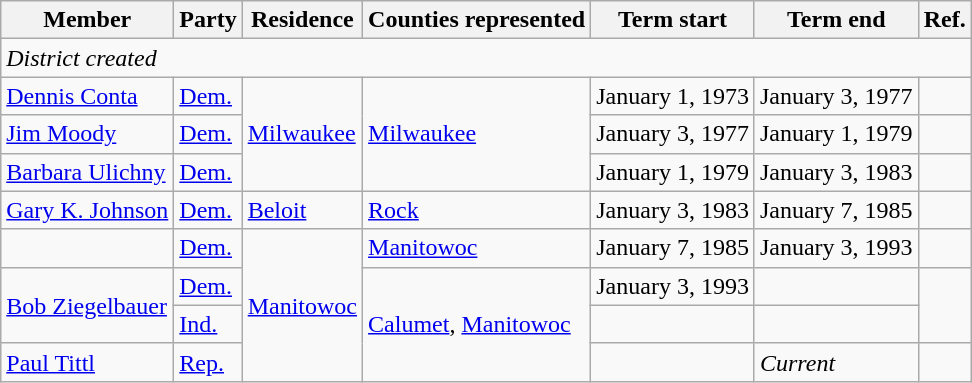<table class="wikitable">
<tr>
<th>Member</th>
<th>Party</th>
<th>Residence</th>
<th>Counties represented</th>
<th>Term start</th>
<th>Term end</th>
<th>Ref.</th>
</tr>
<tr>
<td colspan="7"><em>District created</em></td>
</tr>
<tr>
<td><a href='#'>Dennis Conta</a></td>
<td><a href='#'>Dem.</a></td>
<td rowspan="3"><a href='#'>Milwaukee</a></td>
<td rowspan="3"><a href='#'>Milwaukee</a></td>
<td>January 1, 1973</td>
<td>January 3, 1977</td>
<td></td>
</tr>
<tr>
<td><a href='#'>Jim Moody</a></td>
<td><a href='#'>Dem.</a></td>
<td>January 3, 1977</td>
<td>January 1, 1979</td>
<td></td>
</tr>
<tr>
<td><a href='#'>Barbara Ulichny</a></td>
<td><a href='#'>Dem.</a></td>
<td>January 1, 1979</td>
<td>January 3, 1983</td>
<td></td>
</tr>
<tr>
<td><a href='#'>Gary K. Johnson</a></td>
<td><a href='#'>Dem.</a></td>
<td><a href='#'>Beloit</a></td>
<td><a href='#'>Rock</a></td>
<td>January 3, 1983</td>
<td>January 7, 1985</td>
<td></td>
</tr>
<tr>
<td></td>
<td><a href='#'>Dem.</a></td>
<td rowspan="4"><a href='#'>Manitowoc</a></td>
<td><a href='#'>Manitowoc</a></td>
<td>January 7, 1985</td>
<td>January 3, 1993</td>
<td></td>
</tr>
<tr>
<td rowspan="2"><a href='#'>Bob Ziegelbauer</a></td>
<td><a href='#'>Dem.</a></td>
<td rowspan="3"><a href='#'>Calumet</a>, <a href='#'>Manitowoc</a></td>
<td>January 3, 1993</td>
<td></td>
<td rowspan="2"></td>
</tr>
<tr>
<td valign="top" ><a href='#'>Ind.</a></td>
<td></td>
<td></td>
</tr>
<tr>
<td><a href='#'>Paul Tittl</a></td>
<td><a href='#'>Rep.</a></td>
<td></td>
<td><em>Current</em></td>
<td></td>
</tr>
</table>
